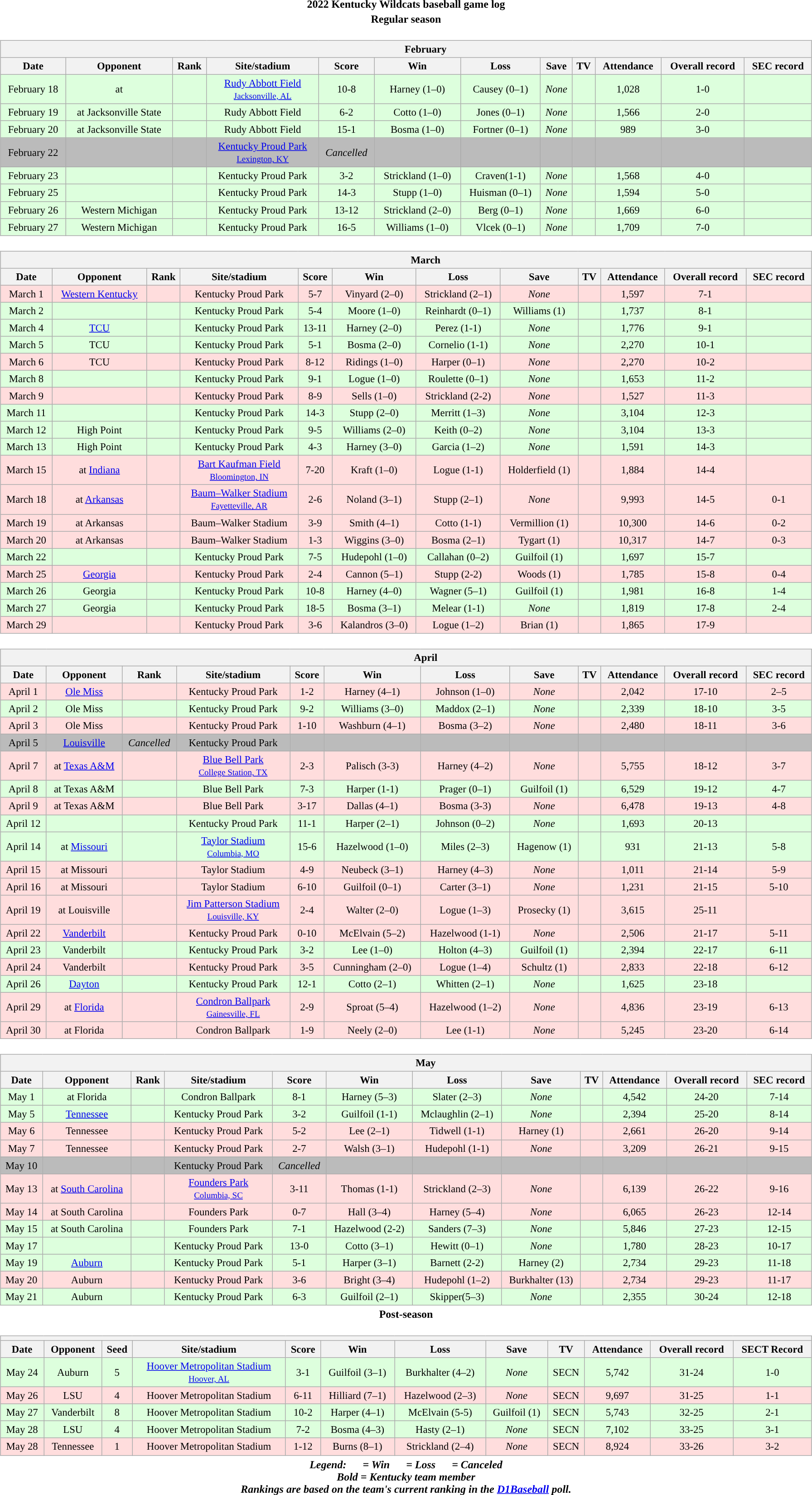<table class="toccolours" width=95% style="clear:both; margin:1.5em auto; text-align:center;">
<tr>
<th colspan=2>2022 Kentucky Wildcats baseball game log</th>
</tr>
<tr>
<th colspan=2>Regular season</th>
</tr>
<tr valign="top">
<td><br><table class="wikitable collapsible collapsed" style="margin:auto; width:100%; text-align:center; font-size:95%">
<tr>
<th colspan=12 style="padding-left:4em;">February</th>
</tr>
<tr>
<th>Date</th>
<th>Opponent</th>
<th>Rank</th>
<th>Site/stadium</th>
<th>Score</th>
<th>Win</th>
<th>Loss</th>
<th>Save</th>
<th>TV</th>
<th>Attendance</th>
<th>Overall record</th>
<th>SEC record</th>
</tr>
<tr align="center" bgcolor="#ddffdd">
<td>February 18</td>
<td>at </td>
<td></td>
<td><a href='#'>Rudy Abbott Field</a><br><small><a href='#'>Jacksonville, AL</a></small></td>
<td>10-8</td>
<td>Harney (1–0)</td>
<td>Causey (0–1)</td>
<td><em>None</em></td>
<td></td>
<td>1,028</td>
<td>1-0</td>
<td></td>
</tr>
<tr align="center" bgcolor="#ddffdd">
<td>February 19</td>
<td>at Jacksonville State</td>
<td></td>
<td>Rudy Abbott Field</td>
<td>6-2</td>
<td>Cotto (1–0)</td>
<td>Jones (0–1)</td>
<td><em>None</em></td>
<td></td>
<td>1,566</td>
<td>2-0</td>
<td></td>
</tr>
<tr align="center" bgcolor="#ddffdd">
<td>February 20</td>
<td>at Jacksonville State</td>
<td></td>
<td>Rudy Abbott Field</td>
<td>15-1</td>
<td>Bosma (1–0)</td>
<td>Fortner (0–1)</td>
<td><em>None</em></td>
<td></td>
<td>989</td>
<td>3-0</td>
<td></td>
</tr>
<tr align="center" bgcolor="bbbbbb">
<td>February 22</td>
<td></td>
<td></td>
<td><a href='#'>Kentucky Proud Park</a><br><small><a href='#'>Lexington, KY</a></small></td>
<td><em>Cancelled</em></td>
<td></td>
<td></td>
<td></td>
<td></td>
<td></td>
<td></td>
<td></td>
</tr>
<tr align="center" bgcolor="#ddffdd">
<td>February 23</td>
<td></td>
<td></td>
<td>Kentucky Proud Park</td>
<td>3-2</td>
<td>Strickland (1–0)</td>
<td>Craven(1-1)</td>
<td><em>None</em></td>
<td></td>
<td>1,568</td>
<td>4-0</td>
<td></td>
</tr>
<tr align="center" bgcolor="ddffdd">
<td>February 25</td>
<td></td>
<td></td>
<td>Kentucky Proud Park</td>
<td>14-3</td>
<td>Stupp (1–0)</td>
<td>Huisman (0–1)</td>
<td><em>None</em></td>
<td></td>
<td>1,594</td>
<td>5-0</td>
<td></td>
</tr>
<tr align="center" bgcolor="ddffdd">
<td>February 26</td>
<td>Western Michigan</td>
<td></td>
<td>Kentucky Proud Park</td>
<td>13-12</td>
<td>Strickland (2–0)</td>
<td>Berg (0–1)</td>
<td><em>None</em></td>
<td></td>
<td>1,669</td>
<td>6-0</td>
<td></td>
</tr>
<tr align="center" bgcolor="ddffdd">
<td>February 27</td>
<td>Western Michigan</td>
<td></td>
<td>Kentucky Proud Park</td>
<td>16-5</td>
<td>Williams (1–0)</td>
<td>Vlcek (0–1)</td>
<td><em>None</em></td>
<td></td>
<td>1,709</td>
<td>7-0</td>
<td></td>
</tr>
</table>
</td>
</tr>
<tr>
<td><br><table class="wikitable collapsible collapsed" style="margin:auto; width:100%; text-align:center; font-size:95%">
<tr>
<th colspan=12 style="padding-left:4em;">March</th>
</tr>
<tr>
<th>Date</th>
<th>Opponent</th>
<th>Rank</th>
<th>Site/stadium</th>
<th>Score</th>
<th>Win</th>
<th>Loss</th>
<th>Save</th>
<th>TV</th>
<th>Attendance</th>
<th>Overall record</th>
<th>SEC record</th>
</tr>
<tr align="center" bgcolor="ffdddd">
<td>March 1</td>
<td><a href='#'>Western Kentucky</a></td>
<td></td>
<td>Kentucky Proud Park</td>
<td>5-7</td>
<td>Vinyard (2–0)</td>
<td>Strickland (2–1)</td>
<td><em>None</em></td>
<td></td>
<td>1,597</td>
<td>7-1</td>
<td></td>
</tr>
<tr align="center" bgcolor="ddffdd">
<td>March 2</td>
<td></td>
<td></td>
<td>Kentucky Proud Park</td>
<td>5-4</td>
<td>Moore (1–0)</td>
<td>Reinhardt (0–1)</td>
<td>Williams (1)</td>
<td></td>
<td>1,737</td>
<td>8-1</td>
<td></td>
</tr>
<tr align="center" bgcolor="ddffdd">
<td>March 4</td>
<td><a href='#'>TCU</a></td>
<td></td>
<td>Kentucky Proud Park</td>
<td>13-11</td>
<td>Harney (2–0)</td>
<td>Perez (1-1)</td>
<td><em>None</em></td>
<td></td>
<td>1,776</td>
<td>9-1</td>
<td></td>
</tr>
<tr align="center" bgcolor="ddffdd">
<td>March 5</td>
<td>TCU</td>
<td></td>
<td>Kentucky Proud Park</td>
<td>5-1</td>
<td>Bosma (2–0)</td>
<td>Cornelio (1-1)</td>
<td><em>None</em></td>
<td></td>
<td>2,270</td>
<td>10-1</td>
<td></td>
</tr>
<tr align="center" bgcolor="ffdddd">
<td>March 6</td>
<td>TCU</td>
<td></td>
<td>Kentucky Proud Park</td>
<td>8-12</td>
<td>Ridings (1–0)</td>
<td>Harper (0–1)</td>
<td><em>None</em></td>
<td></td>
<td>2,270</td>
<td>10-2</td>
<td></td>
</tr>
<tr align="center" bgcolor="ddffdd">
<td>March 8</td>
<td></td>
<td></td>
<td>Kentucky Proud Park</td>
<td>9-1</td>
<td>Logue (1–0)</td>
<td>Roulette (0–1)</td>
<td><em>None</em></td>
<td></td>
<td>1,653</td>
<td>11-2</td>
<td></td>
</tr>
<tr align="center" bgcolor="ffdddd">
<td>March 9</td>
<td></td>
<td></td>
<td>Kentucky Proud Park</td>
<td>8-9</td>
<td>Sells (1–0)</td>
<td>Strickland (2-2)</td>
<td><em>None</em></td>
<td></td>
<td>1,527</td>
<td>11-3</td>
<td></td>
</tr>
<tr align="center" bgcolor="ddffdd">
<td>March 11</td>
<td></td>
<td></td>
<td>Kentucky Proud Park</td>
<td>14-3</td>
<td>Stupp (2–0)</td>
<td>Merritt (1–3)</td>
<td><em>None</em></td>
<td></td>
<td>3,104</td>
<td>12-3</td>
<td></td>
</tr>
<tr align="center" bgcolor="ddffdd">
<td>March 12</td>
<td>High Point</td>
<td></td>
<td>Kentucky Proud Park</td>
<td>9-5</td>
<td>Williams (2–0)</td>
<td>Keith (0–2)</td>
<td><em>None</em></td>
<td></td>
<td>3,104</td>
<td>13-3</td>
<td></td>
</tr>
<tr align="center" bgcolor="ddffdd">
<td>March 13</td>
<td>High Point</td>
<td></td>
<td>Kentucky Proud Park</td>
<td>4-3</td>
<td>Harney (3–0)</td>
<td>Garcia (1–2)</td>
<td><em>None</em></td>
<td></td>
<td>1,591</td>
<td>14-3</td>
<td></td>
</tr>
<tr align="center" bgcolor="ffdddd">
<td>March 15</td>
<td>at <a href='#'>Indiana</a></td>
<td></td>
<td><a href='#'>Bart Kaufman Field</a><br><small><a href='#'>Bloomington, IN</a></small></td>
<td>7-20</td>
<td>Kraft (1–0)</td>
<td>Logue (1-1)</td>
<td>Holderfield (1)</td>
<td></td>
<td>1,884</td>
<td>14-4</td>
<td></td>
</tr>
<tr align="center" bgcolor="ffdddd">
<td>March 18</td>
<td>at <a href='#'>Arkansas</a></td>
<td></td>
<td><a href='#'>Baum–Walker Stadium</a><br><small><a href='#'>Fayetteville, AR</a></small></td>
<td>2-6</td>
<td>Noland (3–1)</td>
<td>Stupp (2–1)</td>
<td><em>None</em></td>
<td></td>
<td>9,993</td>
<td>14-5</td>
<td>0-1</td>
</tr>
<tr align="center" bgcolor="ffdddd">
<td>March 19</td>
<td>at Arkansas</td>
<td></td>
<td>Baum–Walker Stadium</td>
<td>3-9</td>
<td>Smith (4–1)</td>
<td>Cotto (1-1)</td>
<td>Vermillion (1)</td>
<td></td>
<td>10,300</td>
<td>14-6</td>
<td>0-2</td>
</tr>
<tr align="center" bgcolor="ffdddd">
<td>March 20</td>
<td>at Arkansas</td>
<td></td>
<td>Baum–Walker Stadium</td>
<td>1-3</td>
<td>Wiggins (3–0)</td>
<td>Bosma (2–1)</td>
<td>Tygart (1)</td>
<td></td>
<td>10,317</td>
<td>14-7</td>
<td>0-3</td>
</tr>
<tr align="center" bgcolor="ddffdd">
<td>March 22</td>
<td></td>
<td></td>
<td>Kentucky Proud Park</td>
<td>7-5</td>
<td>Hudepohl (1–0)</td>
<td>Callahan (0–2)</td>
<td>Guilfoil (1)</td>
<td></td>
<td>1,697</td>
<td>15-7</td>
<td></td>
</tr>
<tr align="center" bgcolor="ffdddd">
<td>March 25</td>
<td><a href='#'>Georgia</a></td>
<td></td>
<td>Kentucky Proud Park</td>
<td>2-4</td>
<td>Cannon (5–1)</td>
<td>Stupp (2-2)</td>
<td>Woods (1)</td>
<td></td>
<td>1,785</td>
<td>15-8</td>
<td>0-4</td>
</tr>
<tr align="center" bgcolor="ddffdd">
<td>March 26</td>
<td>Georgia</td>
<td></td>
<td>Kentucky Proud Park</td>
<td>10-8</td>
<td>Harney (4–0)</td>
<td>Wagner (5–1)</td>
<td>Guilfoil (1)</td>
<td></td>
<td>1,981</td>
<td>16-8</td>
<td>1-4</td>
</tr>
<tr align="center" bgcolor="ddffdd">
<td>March 27</td>
<td>Georgia</td>
<td></td>
<td>Kentucky Proud Park</td>
<td>18-5</td>
<td>Bosma (3–1)</td>
<td>Melear (1-1)</td>
<td><em>None</em></td>
<td></td>
<td>1,819</td>
<td>17-8</td>
<td>2-4</td>
</tr>
<tr align="center" bgcolor="ffdddd">
<td>March 29</td>
<td></td>
<td></td>
<td>Kentucky Proud Park</td>
<td>3-6</td>
<td>Kalandros (3–0)</td>
<td>Logue (1–2)</td>
<td>Brian (1)</td>
<td></td>
<td>1,865</td>
<td>17-9</td>
<td></td>
</tr>
</table>
</td>
</tr>
<tr>
<td><br><table class="wikitable collapsible collapsed" style="margin:auto; width:100%; text-align:center; font-size:95%">
<tr>
<th colspan=12 style="padding-left:4em;">April</th>
</tr>
<tr>
<th>Date</th>
<th>Opponent</th>
<th>Rank</th>
<th>Site/stadium</th>
<th>Score</th>
<th>Win</th>
<th>Loss</th>
<th>Save</th>
<th>TV</th>
<th>Attendance</th>
<th>Overall record</th>
<th>SEC record</th>
</tr>
<tr align="center" bgcolor="ffdddd">
<td>April 1</td>
<td><a href='#'>Ole Miss</a></td>
<td></td>
<td>Kentucky Proud Park</td>
<td>1-2</td>
<td>Harney (4–1)</td>
<td>Johnson (1–0)</td>
<td><em>None</em></td>
<td></td>
<td>2,042</td>
<td>17-10</td>
<td>2–5</td>
</tr>
<tr align="center" bgcolor="ddffdd">
<td>April 2</td>
<td>Ole Miss</td>
<td></td>
<td>Kentucky Proud Park</td>
<td>9-2</td>
<td>Williams (3–0)</td>
<td>Maddox (2–1)</td>
<td><em>None</em></td>
<td></td>
<td>2,339</td>
<td>18-10</td>
<td>3-5</td>
</tr>
<tr align="center" bgcolor="ffdddd">
<td>April 3</td>
<td>Ole Miss</td>
<td></td>
<td>Kentucky Proud Park</td>
<td>1-10</td>
<td>Washburn (4–1)</td>
<td>Bosma (3–2)</td>
<td><em>None</em></td>
<td></td>
<td>2,480</td>
<td>18-11</td>
<td>3-6</td>
</tr>
<tr align="center" bgcolor="bbbbbb">
<td>April 5</td>
<td><a href='#'>Louisville</a></td>
<td><em>Cancelled</em></td>
<td>Kentucky Proud Park</td>
<td></td>
<td></td>
<td></td>
<td></td>
<td></td>
<td></td>
<td></td>
<td></td>
</tr>
<tr align="center" bgcolor="ffdddd">
<td>April 7</td>
<td>at <a href='#'>Texas A&M</a></td>
<td></td>
<td><a href='#'>Blue Bell Park</a><br><small><a href='#'>College Station, TX</a></small></td>
<td>2-3</td>
<td>Palisch (3-3)</td>
<td>Harney (4–2)</td>
<td><em>None</em></td>
<td></td>
<td>5,755</td>
<td>18-12</td>
<td>3-7</td>
</tr>
<tr align="center" bgcolor="ddffdd">
<td>April 8</td>
<td>at Texas A&M</td>
<td></td>
<td>Blue Bell Park</td>
<td>7-3</td>
<td>Harper (1-1)</td>
<td>Prager (0–1)</td>
<td>Guilfoil (1)</td>
<td></td>
<td>6,529</td>
<td>19-12</td>
<td>4-7</td>
</tr>
<tr align="center" bgcolor="ffdddd">
<td>April 9</td>
<td>at Texas A&M</td>
<td></td>
<td>Blue Bell Park</td>
<td>3-17</td>
<td>Dallas (4–1)</td>
<td>Bosma (3-3)</td>
<td><em>None</em></td>
<td></td>
<td>6,478</td>
<td>19-13</td>
<td>4-8</td>
</tr>
<tr align="center" bgcolor="ddffdd">
<td>April 12</td>
<td></td>
<td></td>
<td>Kentucky Proud Park</td>
<td>11-1</td>
<td>Harper (2–1)</td>
<td>Johnson (0–2)</td>
<td><em>None</em></td>
<td></td>
<td>1,693</td>
<td>20-13</td>
<td></td>
</tr>
<tr align="center" bgcolor="ddffdd">
<td>April 14</td>
<td>at <a href='#'>Missouri</a></td>
<td></td>
<td><a href='#'>Taylor Stadium</a><br><small><a href='#'>Columbia, MO</a></small></td>
<td>15-6</td>
<td>Hazelwood (1–0)</td>
<td>Miles (2–3)</td>
<td>Hagenow (1)</td>
<td></td>
<td>931</td>
<td>21-13</td>
<td>5-8</td>
</tr>
<tr align="center" bgcolor="ffdddd">
<td>April 15</td>
<td>at Missouri</td>
<td></td>
<td>Taylor Stadium</td>
<td>4-9</td>
<td>Neubeck (3–1)</td>
<td>Harney (4–3)</td>
<td><em>None</em></td>
<td></td>
<td>1,011</td>
<td>21-14</td>
<td>5-9</td>
</tr>
<tr align="center" bgcolor="ffdddd">
<td>April 16</td>
<td>at Missouri</td>
<td></td>
<td>Taylor Stadium</td>
<td>6-10</td>
<td>Guilfoil (0–1)</td>
<td>Carter (3–1)</td>
<td><em>None</em></td>
<td></td>
<td>1,231</td>
<td>21-15</td>
<td>5-10</td>
</tr>
<tr align="center" bgcolor="ffdddd">
<td>April 19</td>
<td>at Louisville</td>
<td></td>
<td><a href='#'>Jim Patterson Stadium</a><br><small><a href='#'>Louisville, KY</a></small></td>
<td>2-4</td>
<td>Walter (2–0)</td>
<td>Logue (1–3)</td>
<td>Prosecky (1)</td>
<td></td>
<td>3,615</td>
<td>25-11</td>
<td></td>
</tr>
<tr align="center" bgcolor="ffdddd">
<td>April 22</td>
<td><a href='#'>Vanderbilt</a></td>
<td></td>
<td>Kentucky Proud Park</td>
<td>0-10</td>
<td>McElvain (5–2)</td>
<td>Hazelwood (1-1)</td>
<td><em>None</em></td>
<td></td>
<td>2,506</td>
<td>21-17</td>
<td>5-11</td>
</tr>
<tr align="center" bgcolor="ddffdd">
<td>April 23</td>
<td>Vanderbilt</td>
<td></td>
<td>Kentucky Proud Park</td>
<td>3-2</td>
<td>Lee (1–0)</td>
<td>Holton (4–3)</td>
<td>Guilfoil (1)</td>
<td></td>
<td>2,394</td>
<td>22-17</td>
<td>6-11</td>
</tr>
<tr align="center" bgcolor="ffdddd">
<td>April 24</td>
<td>Vanderbilt</td>
<td></td>
<td>Kentucky Proud Park</td>
<td>3-5</td>
<td>Cunningham (2–0)</td>
<td>Logue (1–4)</td>
<td>Schultz (1)</td>
<td></td>
<td>2,833</td>
<td>22-18</td>
<td>6-12</td>
</tr>
<tr align="center" bgcolor="ddffdd">
<td>April 26</td>
<td><a href='#'>Dayton</a></td>
<td></td>
<td>Kentucky Proud Park</td>
<td>12-1</td>
<td>Cotto (2–1)</td>
<td>Whitten (2–1)</td>
<td><em>None</em></td>
<td></td>
<td>1,625</td>
<td>23-18</td>
<td></td>
</tr>
<tr align="center" bgcolor="ffdddd">
<td>April 29</td>
<td>at <a href='#'>Florida</a></td>
<td></td>
<td><a href='#'>Condron Ballpark</a><br><small><a href='#'>Gainesville, FL</a></small></td>
<td>2-9</td>
<td>Sproat (5–4)</td>
<td>Hazelwood (1–2)</td>
<td><em>None</em></td>
<td></td>
<td>4,836</td>
<td>23-19</td>
<td>6-13</td>
</tr>
<tr align="center" bgcolor="ffdddd">
<td>April 30</td>
<td>at Florida</td>
<td></td>
<td>Condron Ballpark</td>
<td>1-9</td>
<td>Neely (2–0)</td>
<td>Lee (1-1)</td>
<td><em>None</em></td>
<td></td>
<td>5,245</td>
<td>23-20</td>
<td>6-14</td>
</tr>
</table>
</td>
</tr>
<tr>
<td><br><table class="wikitable collapsible" style="margin:auto; width:100%; text-align:center; font-size:95%">
<tr>
<th colspan=13 style="padding-left:4em;">May</th>
</tr>
<tr>
<th>Date</th>
<th>Opponent</th>
<th>Rank</th>
<th>Site/stadium</th>
<th>Score</th>
<th>Win</th>
<th>Loss</th>
<th>Save</th>
<th>TV</th>
<th>Attendance</th>
<th>Overall record</th>
<th>SEC record</th>
</tr>
<tr align="center" bgcolor="ddffdd">
<td>May 1</td>
<td>at Florida</td>
<td></td>
<td>Condron Ballpark</td>
<td>8-1</td>
<td>Harney (5–3)</td>
<td>Slater (2–3)</td>
<td><em>None</em></td>
<td></td>
<td>4,542</td>
<td>24-20</td>
<td>7-14</td>
</tr>
<tr align="center" bgcolor="ddffdd">
<td>May 5</td>
<td><a href='#'>Tennessee</a></td>
<td></td>
<td>Kentucky Proud Park</td>
<td>3-2</td>
<td>Guilfoil (1-1)</td>
<td>Mclaughlin (2–1)</td>
<td><em>None</em></td>
<td></td>
<td>2,394</td>
<td>25-20</td>
<td>8-14</td>
</tr>
<tr align="center" bgcolor="ffdddd">
<td>May 6</td>
<td>Tennessee</td>
<td></td>
<td>Kentucky Proud Park</td>
<td>5-2</td>
<td>Lee (2–1)</td>
<td>Tidwell (1-1)</td>
<td>Harney (1)</td>
<td></td>
<td>2,661</td>
<td>26-20</td>
<td>9-14</td>
</tr>
<tr align="center" bgcolor="ffdddd">
<td>May 7</td>
<td>Tennessee</td>
<td></td>
<td>Kentucky Proud Park</td>
<td>2-7</td>
<td>Walsh (3–1)</td>
<td>Hudepohl (1-1)</td>
<td><em>None</em></td>
<td></td>
<td>3,209</td>
<td>26-21</td>
<td>9-15</td>
</tr>
<tr align="center" bgcolor="bbbbbb">
<td>May 10</td>
<td></td>
<td></td>
<td>Kentucky Proud Park</td>
<td><em>Cancelled</em></td>
<td></td>
<td></td>
<td></td>
<td></td>
<td></td>
<td></td>
<td></td>
</tr>
<tr align="center" bgcolor="ffdddd">
<td>May 13</td>
<td>at <a href='#'>South Carolina</a></td>
<td></td>
<td><a href='#'>Founders Park</a><br><small><a href='#'>Columbia, SC</a></small></td>
<td>3-11</td>
<td>Thomas (1-1)</td>
<td>Strickland (2–3)</td>
<td><em>None</em></td>
<td></td>
<td>6,139</td>
<td>26-22</td>
<td>9-16</td>
</tr>
<tr align="center" bgcolor="ffdddd">
<td>May 14</td>
<td>at South Carolina</td>
<td></td>
<td>Founders Park</td>
<td>0-7</td>
<td>Hall (3–4)</td>
<td>Harney (5–4)</td>
<td><em>None</em></td>
<td></td>
<td>6,065</td>
<td>26-23</td>
<td>12-14</td>
</tr>
<tr align="center" bgcolor="ddffdd">
<td>May 15</td>
<td>at South Carolina</td>
<td></td>
<td>Founders Park</td>
<td>7-1</td>
<td>Hazelwood (2-2)</td>
<td>Sanders (7–3)</td>
<td><em>None</em></td>
<td></td>
<td>5,846</td>
<td>27-23</td>
<td>12-15</td>
</tr>
<tr align="center" bgcolor="ddffdd">
<td>May 17</td>
<td></td>
<td></td>
<td>Kentucky Proud Park</td>
<td>13-0</td>
<td>Cotto (3–1)</td>
<td>Hewitt (0–1)</td>
<td><em>None</em></td>
<td></td>
<td>1,780</td>
<td>28-23</td>
<td>10-17</td>
</tr>
<tr align="center" bgcolor="ddffdd">
<td>May 19</td>
<td><a href='#'>Auburn</a></td>
<td></td>
<td>Kentucky Proud Park</td>
<td>5-1</td>
<td>Harper (3–1)</td>
<td>Barnett (2-2)</td>
<td>Harney (2)</td>
<td></td>
<td>2,734</td>
<td>29-23</td>
<td>11-18</td>
</tr>
<tr align="center" bgcolor="ffdddd">
<td>May 20</td>
<td>Auburn</td>
<td></td>
<td>Kentucky Proud Park</td>
<td>3-6</td>
<td>Bright (3–4)</td>
<td>Hudepohl (1–2)</td>
<td>Burkhalter (13)</td>
<td></td>
<td>2,734</td>
<td>29-23</td>
<td>11-17</td>
</tr>
<tr align="center" bgcolor="ddffdd">
<td>May 21</td>
<td>Auburn</td>
<td></td>
<td>Kentucky Proud Park</td>
<td>6-3</td>
<td>Guilfoil (2–1)</td>
<td>Skipper(5–3)</td>
<td><em>None</em></td>
<td></td>
<td>2,355</td>
<td>30-24</td>
<td>12-18</td>
</tr>
</table>
</td>
</tr>
<tr>
<th colspan=2>Post-season</th>
</tr>
<tr>
<td><br><table class="wikitable collapsible" style="margin:auto; width:100%; text-align:center; font-size:95%">
<tr>
<th colspan=12 style="padding-left:4em;"></th>
</tr>
<tr>
<th>Date</th>
<th>Opponent</th>
<th>Seed</th>
<th>Site/stadium</th>
<th>Score</th>
<th>Win</th>
<th>Loss</th>
<th>Save</th>
<th>TV</th>
<th>Attendance</th>
<th>Overall record</th>
<th>SECT Record</th>
</tr>
<tr align="center" bgcolor="ddffdd">
<td>May 24</td>
<td>Auburn</td>
<td>5</td>
<td><a href='#'>Hoover Metropolitan Stadium</a><br><small><a href='#'>Hoover, AL</a></small></td>
<td>3-1</td>
<td>Guilfoil (3–1)</td>
<td>Burkhalter (4–2)</td>
<td><em>None</em></td>
<td>SECN</td>
<td>5,742</td>
<td>31-24</td>
<td>1-0</td>
</tr>
<tr align="center" bgcolor="ffdddd">
<td>May 26</td>
<td>LSU</td>
<td>4</td>
<td>Hoover Metropolitan Stadium</td>
<td>6-11</td>
<td>Hilliard (7–1)</td>
<td>Hazelwood (2–3)</td>
<td><em>None</em></td>
<td>SECN</td>
<td>9,697</td>
<td>31-25</td>
<td>1-1</td>
</tr>
<tr align="center" bgcolor="ddffdd">
<td>May 27</td>
<td>Vanderbilt</td>
<td>8</td>
<td>Hoover Metropolitan Stadium</td>
<td>10-2</td>
<td>Harper (4–1)</td>
<td>McElvain (5-5)</td>
<td>Guilfoil (1)</td>
<td>SECN</td>
<td>5,743</td>
<td>32-25</td>
<td>2-1</td>
</tr>
<tr align="center" bgcolor="ddffdd">
<td>May 28</td>
<td>LSU</td>
<td>4</td>
<td>Hoover Metropolitan Stadium</td>
<td>7-2</td>
<td>Bosma (4–3)</td>
<td>Hasty (2–1)</td>
<td><em>None</em></td>
<td>SECN</td>
<td>7,102</td>
<td>33-25</td>
<td>3-1</td>
</tr>
<tr align="center" bgcolor="ffdddd">
<td>May 28</td>
<td>Tennessee</td>
<td>1</td>
<td>Hoover Metropolitan Stadium</td>
<td>1-12</td>
<td>Burns (8–1)</td>
<td>Strickland (2–4)</td>
<td><em>None</em></td>
<td>SECN</td>
<td>8,924</td>
<td>33-26</td>
<td>3-2</td>
</tr>
</table>
</td>
</tr>
<tr>
<th colspan=9><em>Legend:       = Win       = Loss       = Canceled<br>Bold = Kentucky team member<br>Rankings are based on the team's current ranking in the <a href='#'>D1Baseball</a> poll.</em><br></th>
</tr>
</table>
